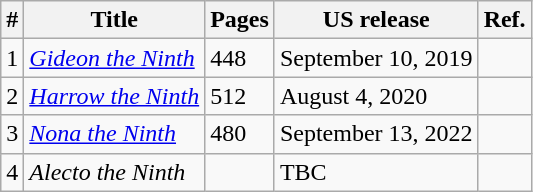<table class="wikitable">
<tr>
<th>#</th>
<th>Title</th>
<th>Pages</th>
<th>US release</th>
<th>Ref.</th>
</tr>
<tr>
<td>1</td>
<td><em><a href='#'>Gideon the Ninth</a></em></td>
<td>448</td>
<td>September 10, 2019</td>
<td></td>
</tr>
<tr>
<td>2</td>
<td><em><a href='#'>Harrow the Ninth</a></em></td>
<td>512</td>
<td>August 4, 2020</td>
<td></td>
</tr>
<tr>
<td>3</td>
<td><em><a href='#'>Nona the Ninth</a></em></td>
<td>480</td>
<td>September 13, 2022</td>
<td></td>
</tr>
<tr>
<td>4</td>
<td><em>Alecto the Ninth</em></td>
<td></td>
<td>TBC</td>
<td></td>
</tr>
</table>
